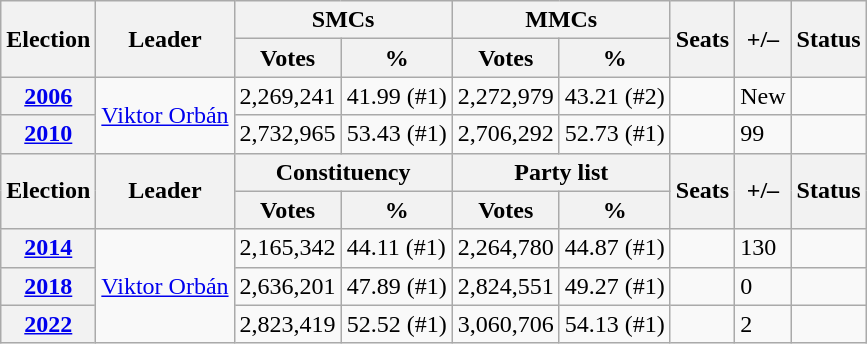<table class="wikitable">
<tr>
<th rowspan=2>Election</th>
<th rowspan=2>Leader</th>
<th colspan=2>SMCs</th>
<th colspan=2>MMCs</th>
<th rowspan=2>Seats</th>
<th rowspan=2>+/–</th>
<th rowspan=2>Status</th>
</tr>
<tr>
<th>Votes</th>
<th>%</th>
<th>Votes</th>
<th>%</th>
</tr>
<tr>
<th><a href='#'>2006</a></th>
<td rowspan="2"><a href='#'>Viktor Orbán</a></td>
<td>2,269,241</td>
<td>41.99 (#1)</td>
<td>2,272,979</td>
<td>43.21 (#2)</td>
<td></td>
<td>New</td>
<td></td>
</tr>
<tr>
<th><a href='#'>2010</a></th>
<td>2,732,965</td>
<td>53.43 (#1)</td>
<td>2,706,292</td>
<td>52.73 (#1)</td>
<td></td>
<td> 99</td>
<td></td>
</tr>
<tr>
<th rowspan=2>Election</th>
<th rowspan=2>Leader</th>
<th colspan=2>Constituency</th>
<th colspan=2>Party list</th>
<th rowspan=2>Seats</th>
<th rowspan=2>+/–</th>
<th rowspan=2>Status</th>
</tr>
<tr>
<th>Votes</th>
<th>%</th>
<th>Votes</th>
<th>%</th>
</tr>
<tr>
<th><a href='#'>2014</a></th>
<td rowspan="3"><a href='#'>Viktor Orbán</a></td>
<td>2,165,342</td>
<td>44.11 (#1)</td>
<td>2,264,780</td>
<td>44.87 (#1)</td>
<td></td>
<td> 130</td>
<td></td>
</tr>
<tr>
<th><a href='#'>2018</a></th>
<td>2,636,201</td>
<td>47.89 (#1)</td>
<td>2,824,551</td>
<td>49.27 (#1)</td>
<td></td>
<td> 0</td>
<td></td>
</tr>
<tr>
<th><a href='#'>2022</a></th>
<td>2,823,419</td>
<td>52.52 (#1)</td>
<td>3,060,706</td>
<td>54.13 (#1)</td>
<td></td>
<td> 2</td>
<td></td>
</tr>
</table>
